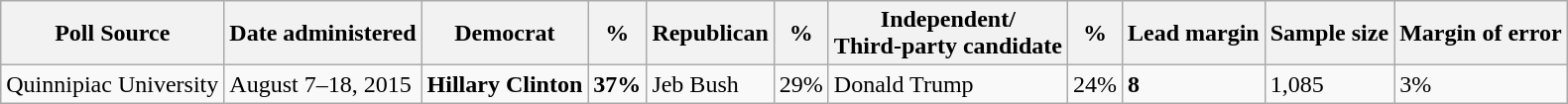<table class="wikitable">
<tr>
<th>Poll Source</th>
<th>Date administered</th>
<th>Democrat</th>
<th>%</th>
<th>Republican</th>
<th>%</th>
<th>Independent/<br>Third-party candidate</th>
<th>%</th>
<th>Lead margin</th>
<th>Sample size</th>
<th>Margin of error</th>
</tr>
<tr>
<td>Quinnipiac University</td>
<td>August 7–18, 2015</td>
<td><strong>Hillary Clinton</strong></td>
<td><strong>37%</strong></td>
<td>Jeb Bush</td>
<td>29%</td>
<td>Donald Trump</td>
<td>24%</td>
<td><strong>8</strong></td>
<td>1,085</td>
<td>3%</td>
</tr>
</table>
